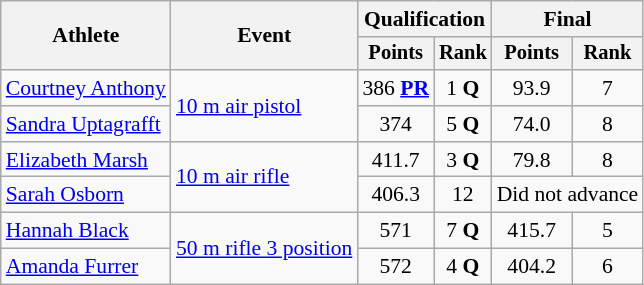<table class="wikitable" style="font-size:90%;">
<tr>
<th rowspan=2>Athlete</th>
<th rowspan=2>Event</th>
<th colspan=2>Qualification</th>
<th colspan=2>Final</th>
</tr>
<tr style="font-size:95%">
<th>Points</th>
<th>Rank</th>
<th>Points</th>
<th>Rank</th>
</tr>
<tr align=center>
<td align=left><a href='#'>Courtney Anthony</a></td>
<td align=left rowspan=2><a href='#'>10 m air pistol</a></td>
<td>386 <strong><a href='#'>PR</a></strong></td>
<td>1 <strong>Q</strong></td>
<td>93.9</td>
<td>7</td>
</tr>
<tr align=center>
<td align=left><a href='#'>Sandra Uptagrafft</a></td>
<td>374</td>
<td>5 <strong>Q</strong></td>
<td>74.0</td>
<td>8</td>
</tr>
<tr align=center>
<td align=left><a href='#'>Elizabeth Marsh</a></td>
<td align=left rowspan=2><a href='#'>10 m air rifle</a></td>
<td>411.7</td>
<td>3 <strong>Q</strong></td>
<td>79.8</td>
<td>8</td>
</tr>
<tr align=center>
<td align=left><a href='#'>Sarah Osborn</a></td>
<td>406.3</td>
<td>12</td>
<td colspan=2>Did not advance</td>
</tr>
<tr align=center>
<td align=left><a href='#'>Hannah Black</a></td>
<td align=left rowspan=2><a href='#'>50 m rifle 3 position</a></td>
<td>571</td>
<td>7 <strong>Q</strong></td>
<td>415.7</td>
<td>5</td>
</tr>
<tr align=center>
<td align=left><a href='#'>Amanda Furrer</a></td>
<td>572</td>
<td>4 <strong>Q</strong></td>
<td>404.2</td>
<td>6</td>
</tr>
</table>
